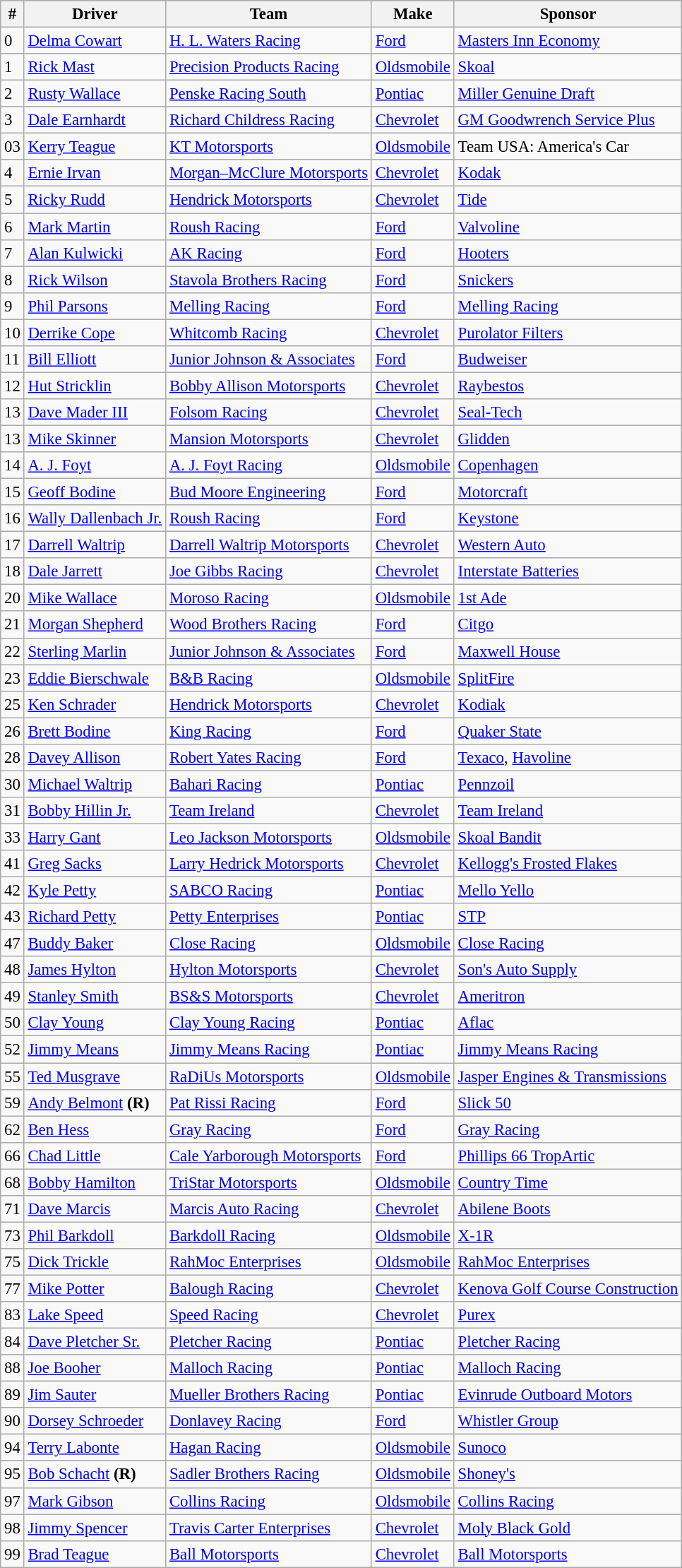<table class="wikitable" style="font-size:95%">
<tr>
<th>#</th>
<th>Driver</th>
<th>Team</th>
<th>Make</th>
<th>Sponsor</th>
</tr>
<tr>
<td>0</td>
<td><a href='#'>Delma Cowart</a></td>
<td><a href='#'>H. L. Waters Racing</a></td>
<td><a href='#'>Ford</a></td>
<td><a href='#'>Masters Inn Economy</a></td>
</tr>
<tr>
<td>1</td>
<td><a href='#'>Rick Mast</a></td>
<td><a href='#'>Precision Products Racing</a></td>
<td><a href='#'>Oldsmobile</a></td>
<td><a href='#'>Skoal</a></td>
</tr>
<tr>
<td>2</td>
<td><a href='#'>Rusty Wallace</a></td>
<td><a href='#'>Penske Racing South</a></td>
<td><a href='#'>Pontiac</a></td>
<td><a href='#'>Miller Genuine Draft</a></td>
</tr>
<tr>
<td>3</td>
<td><a href='#'>Dale Earnhardt</a></td>
<td><a href='#'>Richard Childress Racing</a></td>
<td><a href='#'>Chevrolet</a></td>
<td><a href='#'>GM Goodwrench Service Plus</a></td>
</tr>
<tr>
<td>03</td>
<td><a href='#'>Kerry Teague</a></td>
<td><a href='#'>KT Motorsports</a></td>
<td><a href='#'>Oldsmobile</a></td>
<td>Team USA: America's Car</td>
</tr>
<tr>
<td>4</td>
<td><a href='#'>Ernie Irvan</a></td>
<td><a href='#'>Morgan–McClure Motorsports</a></td>
<td><a href='#'>Chevrolet</a></td>
<td><a href='#'>Kodak</a></td>
</tr>
<tr>
<td>5</td>
<td><a href='#'>Ricky Rudd</a></td>
<td><a href='#'>Hendrick Motorsports</a></td>
<td><a href='#'>Chevrolet</a></td>
<td><a href='#'>Tide</a></td>
</tr>
<tr>
<td>6</td>
<td><a href='#'>Mark Martin</a></td>
<td><a href='#'>Roush Racing</a></td>
<td><a href='#'>Ford</a></td>
<td><a href='#'>Valvoline</a></td>
</tr>
<tr>
<td>7</td>
<td><a href='#'>Alan Kulwicki</a></td>
<td><a href='#'>AK Racing</a></td>
<td><a href='#'>Ford</a></td>
<td><a href='#'>Hooters</a></td>
</tr>
<tr>
<td>8</td>
<td><a href='#'>Rick Wilson</a></td>
<td><a href='#'>Stavola Brothers Racing</a></td>
<td><a href='#'>Ford</a></td>
<td><a href='#'>Snickers</a></td>
</tr>
<tr>
<td>9</td>
<td><a href='#'>Phil Parsons</a></td>
<td><a href='#'>Melling Racing</a></td>
<td><a href='#'>Ford</a></td>
<td><a href='#'>Melling Racing</a></td>
</tr>
<tr>
<td>10</td>
<td><a href='#'>Derrike Cope</a></td>
<td><a href='#'>Whitcomb Racing</a></td>
<td><a href='#'>Chevrolet</a></td>
<td><a href='#'>Purolator Filters</a></td>
</tr>
<tr>
<td>11</td>
<td><a href='#'>Bill Elliott</a></td>
<td><a href='#'>Junior Johnson & Associates</a></td>
<td><a href='#'>Ford</a></td>
<td><a href='#'>Budweiser</a></td>
</tr>
<tr>
<td>12</td>
<td><a href='#'>Hut Stricklin</a></td>
<td><a href='#'>Bobby Allison Motorsports</a></td>
<td><a href='#'>Chevrolet</a></td>
<td><a href='#'>Raybestos</a></td>
</tr>
<tr>
<td>13</td>
<td><a href='#'>Dave Mader III</a></td>
<td><a href='#'>Folsom Racing</a></td>
<td><a href='#'>Chevrolet</a></td>
<td><a href='#'>Seal-Tech</a></td>
</tr>
<tr>
<td>13</td>
<td><a href='#'>Mike Skinner</a></td>
<td><a href='#'>Mansion Motorsports</a></td>
<td><a href='#'>Chevrolet</a></td>
<td><a href='#'>Glidden</a></td>
</tr>
<tr>
<td>14</td>
<td><a href='#'>A. J. Foyt</a></td>
<td><a href='#'>A. J. Foyt Racing</a></td>
<td><a href='#'>Oldsmobile</a></td>
<td><a href='#'>Copenhagen</a></td>
</tr>
<tr>
<td>15</td>
<td><a href='#'>Geoff Bodine</a></td>
<td><a href='#'>Bud Moore Engineering</a></td>
<td><a href='#'>Ford</a></td>
<td><a href='#'>Motorcraft</a></td>
</tr>
<tr>
<td>16</td>
<td><a href='#'>Wally Dallenbach Jr.</a></td>
<td><a href='#'>Roush Racing</a></td>
<td><a href='#'>Ford</a></td>
<td><a href='#'>Keystone</a></td>
</tr>
<tr>
<td>17</td>
<td><a href='#'>Darrell Waltrip</a></td>
<td><a href='#'>Darrell Waltrip Motorsports</a></td>
<td><a href='#'>Chevrolet</a></td>
<td><a href='#'>Western Auto</a></td>
</tr>
<tr>
<td>18</td>
<td><a href='#'>Dale Jarrett</a></td>
<td><a href='#'>Joe Gibbs Racing</a></td>
<td><a href='#'>Chevrolet</a></td>
<td><a href='#'>Interstate Batteries</a></td>
</tr>
<tr>
<td>20</td>
<td><a href='#'>Mike Wallace</a></td>
<td><a href='#'>Moroso Racing</a></td>
<td><a href='#'>Oldsmobile</a></td>
<td><a href='#'>1st Ade</a></td>
</tr>
<tr>
<td>21</td>
<td><a href='#'>Morgan Shepherd</a></td>
<td><a href='#'>Wood Brothers Racing</a></td>
<td><a href='#'>Ford</a></td>
<td><a href='#'>Citgo</a></td>
</tr>
<tr>
<td>22</td>
<td><a href='#'>Sterling Marlin</a></td>
<td><a href='#'>Junior Johnson & Associates</a></td>
<td><a href='#'>Ford</a></td>
<td><a href='#'>Maxwell House</a></td>
</tr>
<tr>
<td>23</td>
<td><a href='#'>Eddie Bierschwale</a></td>
<td><a href='#'>B&B Racing</a></td>
<td><a href='#'>Oldsmobile</a></td>
<td><a href='#'>SplitFire</a></td>
</tr>
<tr>
<td>25</td>
<td><a href='#'>Ken Schrader</a></td>
<td><a href='#'>Hendrick Motorsports</a></td>
<td><a href='#'>Chevrolet</a></td>
<td><a href='#'>Kodiak</a></td>
</tr>
<tr>
<td>26</td>
<td><a href='#'>Brett Bodine</a></td>
<td><a href='#'>King Racing</a></td>
<td><a href='#'>Ford</a></td>
<td><a href='#'>Quaker State</a></td>
</tr>
<tr>
<td>28</td>
<td><a href='#'>Davey Allison</a></td>
<td><a href='#'>Robert Yates Racing</a></td>
<td><a href='#'>Ford</a></td>
<td><a href='#'>Texaco</a>, <a href='#'>Havoline</a></td>
</tr>
<tr>
<td>30</td>
<td><a href='#'>Michael Waltrip</a></td>
<td><a href='#'>Bahari Racing</a></td>
<td><a href='#'>Pontiac</a></td>
<td><a href='#'>Pennzoil</a></td>
</tr>
<tr>
<td>31</td>
<td><a href='#'>Bobby Hillin Jr.</a></td>
<td><a href='#'>Team Ireland</a></td>
<td><a href='#'>Chevrolet</a></td>
<td><a href='#'>Team Ireland</a></td>
</tr>
<tr>
<td>33</td>
<td><a href='#'>Harry Gant</a></td>
<td><a href='#'>Leo Jackson Motorsports</a></td>
<td><a href='#'>Oldsmobile</a></td>
<td><a href='#'>Skoal Bandit</a></td>
</tr>
<tr>
<td>41</td>
<td><a href='#'>Greg Sacks</a></td>
<td><a href='#'>Larry Hedrick Motorsports</a></td>
<td><a href='#'>Chevrolet</a></td>
<td><a href='#'>Kellogg's Frosted Flakes</a></td>
</tr>
<tr>
<td>42</td>
<td><a href='#'>Kyle Petty</a></td>
<td><a href='#'>SABCO Racing</a></td>
<td><a href='#'>Pontiac</a></td>
<td><a href='#'>Mello Yello</a></td>
</tr>
<tr>
<td>43</td>
<td><a href='#'>Richard Petty</a></td>
<td><a href='#'>Petty Enterprises</a></td>
<td><a href='#'>Pontiac</a></td>
<td><a href='#'>STP</a></td>
</tr>
<tr>
<td>47</td>
<td><a href='#'>Buddy Baker</a></td>
<td><a href='#'>Close Racing</a></td>
<td><a href='#'>Oldsmobile</a></td>
<td><a href='#'>Close Racing</a></td>
</tr>
<tr>
<td>48</td>
<td><a href='#'>James Hylton</a></td>
<td><a href='#'>Hylton Motorsports</a></td>
<td><a href='#'>Chevrolet</a></td>
<td><a href='#'>Son's Auto Supply</a></td>
</tr>
<tr>
<td>49</td>
<td><a href='#'>Stanley Smith</a></td>
<td><a href='#'>BS&S Motorsports</a></td>
<td><a href='#'>Chevrolet</a></td>
<td><a href='#'>Ameritron</a></td>
</tr>
<tr>
<td>50</td>
<td><a href='#'>Clay Young</a></td>
<td><a href='#'>Clay Young Racing</a></td>
<td><a href='#'>Pontiac</a></td>
<td><a href='#'>Aflac</a></td>
</tr>
<tr>
<td>52</td>
<td><a href='#'>Jimmy Means</a></td>
<td><a href='#'>Jimmy Means Racing</a></td>
<td><a href='#'>Pontiac</a></td>
<td><a href='#'>Jimmy Means Racing</a></td>
</tr>
<tr>
<td>55</td>
<td><a href='#'>Ted Musgrave</a></td>
<td><a href='#'>RaDiUs Motorsports</a></td>
<td><a href='#'>Oldsmobile</a></td>
<td><a href='#'>Jasper Engines & Transmissions</a></td>
</tr>
<tr>
<td>59</td>
<td><a href='#'>Andy Belmont</a> <strong>(R)</strong></td>
<td><a href='#'>Pat Rissi Racing</a></td>
<td><a href='#'>Ford</a></td>
<td><a href='#'>Slick 50</a></td>
</tr>
<tr>
<td>62</td>
<td><a href='#'>Ben Hess</a></td>
<td><a href='#'>Gray Racing</a></td>
<td><a href='#'>Ford</a></td>
<td><a href='#'>Gray Racing</a></td>
</tr>
<tr>
<td>66</td>
<td><a href='#'>Chad Little</a></td>
<td><a href='#'>Cale Yarborough Motorsports</a></td>
<td><a href='#'>Ford</a></td>
<td><a href='#'>Phillips 66 TropArtic</a></td>
</tr>
<tr>
<td>68</td>
<td><a href='#'>Bobby Hamilton</a></td>
<td><a href='#'>TriStar Motorsports</a></td>
<td><a href='#'>Oldsmobile</a></td>
<td><a href='#'>Country Time</a></td>
</tr>
<tr>
<td>71</td>
<td><a href='#'>Dave Marcis</a></td>
<td><a href='#'>Marcis Auto Racing</a></td>
<td><a href='#'>Chevrolet</a></td>
<td><a href='#'>Abilene Boots</a></td>
</tr>
<tr>
<td>73</td>
<td><a href='#'>Phil Barkdoll</a></td>
<td><a href='#'>Barkdoll Racing</a></td>
<td><a href='#'>Oldsmobile</a></td>
<td><a href='#'>X-1R</a></td>
</tr>
<tr>
<td>75</td>
<td><a href='#'>Dick Trickle</a></td>
<td><a href='#'>RahMoc Enterprises</a></td>
<td><a href='#'>Oldsmobile</a></td>
<td><a href='#'>RahMoc Enterprises</a></td>
</tr>
<tr>
<td>77</td>
<td><a href='#'>Mike Potter</a></td>
<td><a href='#'>Balough Racing</a></td>
<td><a href='#'>Chevrolet</a></td>
<td><a href='#'>Kenova Golf Course Construction</a></td>
</tr>
<tr>
<td>83</td>
<td><a href='#'>Lake Speed</a></td>
<td><a href='#'>Speed Racing</a></td>
<td><a href='#'>Chevrolet</a></td>
<td><a href='#'>Purex</a></td>
</tr>
<tr>
<td>84</td>
<td><a href='#'>Dave Pletcher Sr.</a></td>
<td><a href='#'>Pletcher Racing</a></td>
<td><a href='#'>Pontiac</a></td>
<td><a href='#'>Pletcher Racing</a></td>
</tr>
<tr>
<td>88</td>
<td><a href='#'>Joe Booher</a></td>
<td><a href='#'>Malloch Racing</a></td>
<td><a href='#'>Pontiac</a></td>
<td><a href='#'>Malloch Racing</a></td>
</tr>
<tr>
<td>89</td>
<td><a href='#'>Jim Sauter</a></td>
<td><a href='#'>Mueller Brothers Racing</a></td>
<td><a href='#'>Pontiac</a></td>
<td><a href='#'>Evinrude Outboard Motors</a></td>
</tr>
<tr>
<td>90</td>
<td><a href='#'>Dorsey Schroeder</a></td>
<td><a href='#'>Donlavey Racing</a></td>
<td><a href='#'>Ford</a></td>
<td><a href='#'>Whistler Group</a></td>
</tr>
<tr>
<td>94</td>
<td><a href='#'>Terry Labonte</a></td>
<td><a href='#'>Hagan Racing</a></td>
<td><a href='#'>Oldsmobile</a></td>
<td><a href='#'>Sunoco</a></td>
</tr>
<tr>
<td>95</td>
<td><a href='#'>Bob Schacht</a> <strong>(R)</strong></td>
<td><a href='#'>Sadler Brothers Racing</a></td>
<td><a href='#'>Oldsmobile</a></td>
<td><a href='#'>Shoney's</a></td>
</tr>
<tr>
<td>97</td>
<td><a href='#'>Mark Gibson</a></td>
<td><a href='#'>Collins Racing</a></td>
<td><a href='#'>Oldsmobile</a></td>
<td><a href='#'>Collins Racing</a></td>
</tr>
<tr>
<td>98</td>
<td><a href='#'>Jimmy Spencer</a></td>
<td><a href='#'>Travis Carter Enterprises</a></td>
<td><a href='#'>Chevrolet</a></td>
<td><a href='#'>Moly Black Gold</a></td>
</tr>
<tr>
<td>99</td>
<td><a href='#'>Brad Teague</a></td>
<td><a href='#'>Ball Motorsports</a></td>
<td><a href='#'>Chevrolet</a></td>
<td><a href='#'>Ball Motorsports</a></td>
</tr>
</table>
